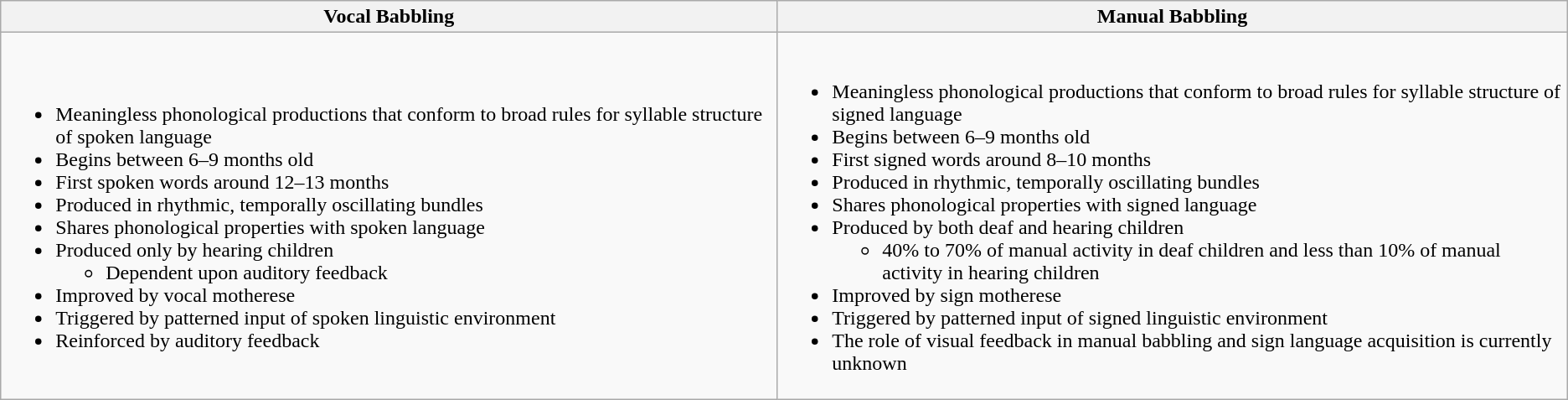<table class="wikitable">
<tr>
<th>Vocal Babbling</th>
<th>Manual Babbling</th>
</tr>
<tr>
<td><br><ul><li>Meaningless phonological productions that conform to broad rules for syllable structure of spoken language</li><li>Begins between 6–9 months old</li><li>First spoken words around 12–13 months</li><li>Produced in rhythmic, temporally oscillating bundles</li><li>Shares phonological properties with spoken language</li><li>Produced only by hearing children<ul><li>Dependent upon auditory feedback</li></ul></li><li>Improved by vocal motherese</li><li>Triggered by patterned input of spoken linguistic environment</li><li>Reinforced by auditory feedback</li></ul></td>
<td><br><ul><li>Meaningless phonological productions that conform to broad rules for syllable structure of signed language</li><li>Begins between 6–9 months old</li><li>First signed words around 8–10 months</li><li>Produced in rhythmic, temporally oscillating bundles</li><li>Shares phonological properties with signed language</li><li>Produced by both deaf and hearing children<ul><li>40% to 70% of manual activity in deaf children and less than 10% of manual activity in hearing children</li></ul></li><li>Improved by sign motherese</li><li>Triggered by patterned input of signed linguistic environment</li><li>The role of visual feedback in manual babbling and sign language acquisition is currently unknown</li></ul></td>
</tr>
</table>
